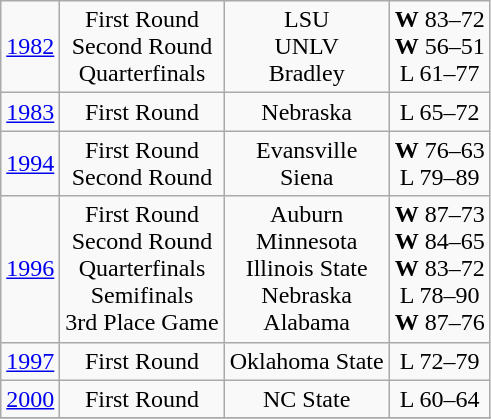<table class="wikitable">
<tr align="center">
<td><a href='#'>1982</a></td>
<td>First Round<br>Second Round<br>Quarterfinals</td>
<td>LSU<br>UNLV<br>Bradley</td>
<td><strong>W</strong> 83–72<br><strong>W</strong> 56–51<br>L 61–77</td>
</tr>
<tr align="center">
<td><a href='#'>1983</a></td>
<td>First Round</td>
<td>Nebraska</td>
<td>L 65–72</td>
</tr>
<tr align="center">
<td><a href='#'>1994</a></td>
<td>First Round<br>Second Round</td>
<td>Evansville<br>Siena</td>
<td><strong>W</strong> 76–63<br>L 79–89</td>
</tr>
<tr align="center">
<td><a href='#'>1996</a></td>
<td>First Round<br>Second Round<br>Quarterfinals<br>Semifinals<br>3rd Place Game</td>
<td>Auburn<br>Minnesota<br>Illinois State<br>Nebraska<br>Alabama</td>
<td><strong>W</strong> 87–73<br><strong>W</strong> 84–65<br><strong>W</strong> 83–72<br>L 78–90<br><strong>W</strong> 87–76</td>
</tr>
<tr align="center">
<td><a href='#'>1997</a></td>
<td>First Round</td>
<td>Oklahoma State</td>
<td>L 72–79</td>
</tr>
<tr align="center">
<td><a href='#'>2000</a></td>
<td>First Round</td>
<td>NC State</td>
<td>L 60–64</td>
</tr>
<tr>
</tr>
</table>
